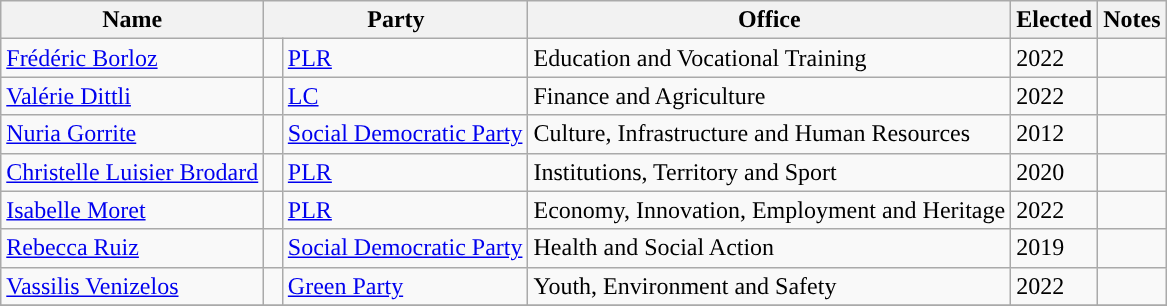<table class="wikitable sortable">
<tr>
<th>Name</th>
<th colspan=2>Party</th>
<th>Office</th>
<th>Elected</th>
<th>Notes</th>
</tr>
<tr>
<td><a href='#'>Frédéric Borloz</a></td>
<td width=5px style="background-color: "></td>
<td><a href='#'>PLR</a></td>
<td>Education and Vocational Training</td>
<td>2022</td>
<td></td>
</tr>
<tr>
<td><a href='#'>Valérie Dittli</a></td>
<td style="background-color: "></td>
<td><a href='#'>LC</a></td>
<td>Finance and Agriculture</td>
<td>2022</td>
<td></td>
</tr>
<tr>
<td><a href='#'>Nuria Gorrite</a></td>
<td width=5px style="background-color: "></td>
<td><a href='#'>Social Democratic Party</a></td>
<td>Culture, Infrastructure and Human Resources</td>
<td>2012</td>
<td></td>
</tr>
<tr>
<td><a href='#'>Christelle Luisier Brodard</a></td>
<td style="background-color: "></td>
<td><a href='#'>PLR</a></td>
<td>Institutions, Territory and Sport</td>
<td>2020</td>
<td></td>
</tr>
<tr>
<td><a href='#'>Isabelle Moret</a></td>
<td style="background-color: "></td>
<td><a href='#'>PLR</a></td>
<td>Economy, Innovation, Employment and Heritage</td>
<td>2022</td>
<td></td>
</tr>
<tr>
<td><a href='#'>Rebecca Ruiz</a></td>
<td style="background-color: "></td>
<td><a href='#'>Social Democratic Party</a></td>
<td>Health and Social Action</td>
<td>2019</td>
<td></td>
</tr>
<tr>
<td><a href='#'>Vassilis Venizelos</a></td>
<td style="background-color: "></td>
<td><a href='#'>Green Party</a></td>
<td>Youth, Environment and Safety</td>
<td>2022</td>
<td></td>
</tr>
<tr>
</tr>
</table>
